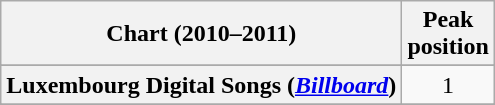<table class="wikitable sortable plainrowheaders">
<tr>
<th>Chart (2010–2011)</th>
<th>Peak<br>position</th>
</tr>
<tr>
</tr>
<tr>
</tr>
<tr>
</tr>
<tr>
</tr>
<tr>
</tr>
<tr>
<th scope="row">Luxembourg Digital Songs (<em><a href='#'>Billboard</a></em>)</th>
<td align="center">1</td>
</tr>
<tr>
</tr>
<tr>
</tr>
<tr>
</tr>
</table>
